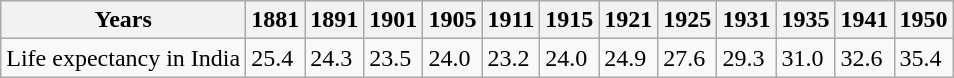<table class="wikitable">
<tr>
<th>Years</th>
<th>1881</th>
<th>1891</th>
<th>1901</th>
<th>1905</th>
<th>1911</th>
<th>1915</th>
<th>1921</th>
<th>1925</th>
<th>1931</th>
<th>1935</th>
<th>1941</th>
<th>1950</th>
</tr>
<tr>
<td>Life expectancy in India</td>
<td>25.4</td>
<td>24.3</td>
<td>23.5</td>
<td>24.0</td>
<td>23.2</td>
<td>24.0</td>
<td>24.9</td>
<td>27.6</td>
<td>29.3</td>
<td>31.0</td>
<td>32.6</td>
<td>35.4</td>
</tr>
</table>
